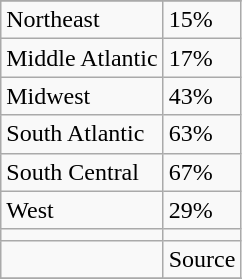<table class="wikitable">
<tr>
</tr>
<tr>
<td>Northeast</td>
<td>15%</td>
</tr>
<tr>
<td>Middle Atlantic</td>
<td>17%</td>
</tr>
<tr>
<td>Midwest</td>
<td>43%</td>
</tr>
<tr>
<td>South Atlantic</td>
<td>63%</td>
</tr>
<tr>
<td>South Central</td>
<td>67%</td>
</tr>
<tr>
<td>West</td>
<td>29%</td>
</tr>
<tr>
<td></td>
</tr>
<tr>
<td></td>
<td>Source</td>
</tr>
<tr>
</tr>
</table>
